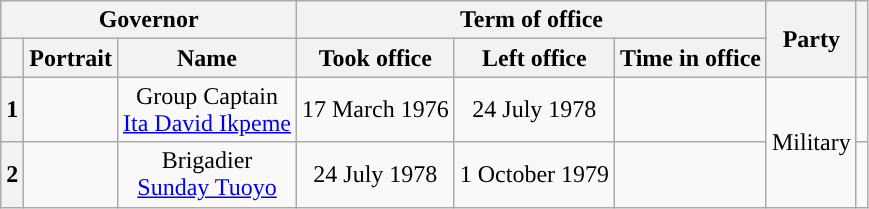<table class="wikitable" style="text-align:center">
<tr>
<th colspan=3>Governor</th>
<th colspan=3>Term of office</th>
<th rowspan=2>Party</th>
<th rowspan=2></th>
</tr>
<tr>
<th></th>
<th>Portrait</th>
<th>Name<br></th>
<th>Took office</th>
<th>Left office</th>
<th>Time in office</th>
</tr>
<tr>
<th style="background:">1</th>
<td></td>
<td>Group Captain<br><a href='#'>Ita David Ikpeme </a></td>
<td>17 March 1976</td>
<td>24 July 1978</td>
<td></td>
<td rowspan="2">Military</td>
<td></td>
</tr>
<tr>
<th style="background:">2</th>
<td></td>
<td>Brigadier<br><a href='#'>Sunday Tuoyo</a><br></td>
<td>24 July 1978</td>
<td>1 October 1979</td>
<td></td>
<td></td>
</tr>
</table>
